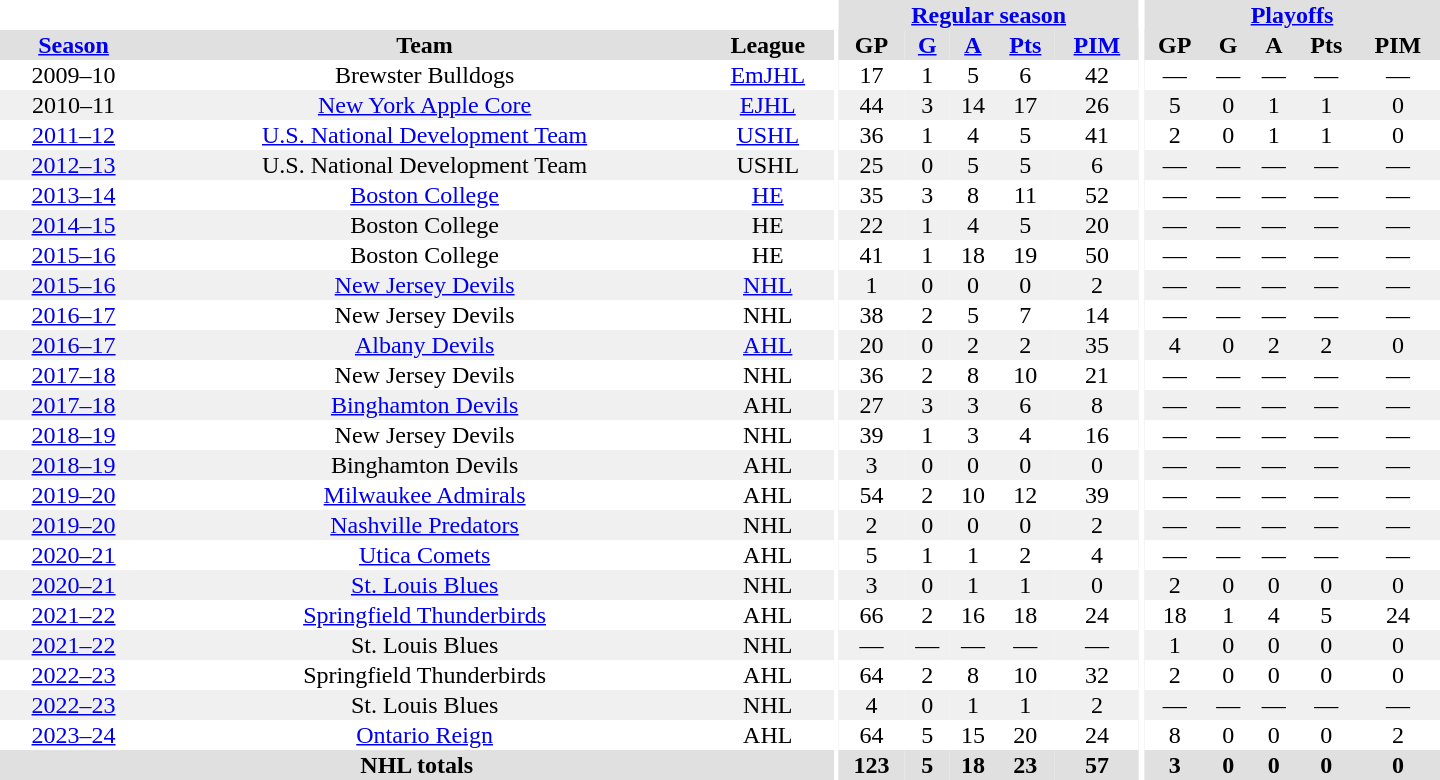<table border="0" cellpadding="1" cellspacing="0" style="text-align:center; width:60em">
<tr bgcolor="#e0e0e0">
<th colspan="3" bgcolor="#ffffff"></th>
<th rowspan="99" bgcolor="#ffffff"></th>
<th colspan="5"><a href='#'>Regular season</a></th>
<th rowspan="99" bgcolor="#ffffff"></th>
<th colspan="5"><a href='#'>Playoffs</a></th>
</tr>
<tr bgcolor="#e0e0e0">
<th><a href='#'>Season</a></th>
<th>Team</th>
<th>League</th>
<th>GP</th>
<th><a href='#'>G</a></th>
<th><a href='#'>A</a></th>
<th><a href='#'>Pts</a></th>
<th><a href='#'>PIM</a></th>
<th>GP</th>
<th>G</th>
<th>A</th>
<th>Pts</th>
<th>PIM</th>
</tr>
<tr>
<td>2009–10</td>
<td>Brewster Bulldogs</td>
<td><a href='#'>EmJHL</a></td>
<td>17</td>
<td>1</td>
<td>5</td>
<td>6</td>
<td>42</td>
<td>—</td>
<td>—</td>
<td>—</td>
<td>—</td>
<td>—</td>
</tr>
<tr bgcolor="#f0f0f0">
<td>2010–11</td>
<td><a href='#'>New York Apple Core</a></td>
<td><a href='#'>EJHL</a></td>
<td>44</td>
<td>3</td>
<td>14</td>
<td>17</td>
<td>26</td>
<td>5</td>
<td>0</td>
<td>1</td>
<td>1</td>
<td>0</td>
</tr>
<tr>
<td><a href='#'>2011–12</a></td>
<td><a href='#'>U.S. National Development Team</a></td>
<td><a href='#'>USHL</a></td>
<td>36</td>
<td>1</td>
<td>4</td>
<td>5</td>
<td>41</td>
<td>2</td>
<td>0</td>
<td>1</td>
<td>1</td>
<td>0</td>
</tr>
<tr bgcolor="#f0f0f0">
<td><a href='#'>2012–13</a></td>
<td>U.S. National Development Team</td>
<td>USHL</td>
<td>25</td>
<td>0</td>
<td>5</td>
<td>5</td>
<td>6</td>
<td>—</td>
<td>—</td>
<td>—</td>
<td>—</td>
<td>—</td>
</tr>
<tr>
<td><a href='#'>2013–14</a></td>
<td><a href='#'>Boston College</a></td>
<td><a href='#'>HE</a></td>
<td>35</td>
<td>3</td>
<td>8</td>
<td>11</td>
<td>52</td>
<td>—</td>
<td>—</td>
<td>—</td>
<td>—</td>
<td>—</td>
</tr>
<tr bgcolor="#f0f0f0">
<td><a href='#'>2014–15</a></td>
<td>Boston College</td>
<td>HE</td>
<td>22</td>
<td>1</td>
<td>4</td>
<td>5</td>
<td>20</td>
<td>—</td>
<td>—</td>
<td>—</td>
<td>—</td>
<td>—</td>
</tr>
<tr>
<td><a href='#'>2015–16</a></td>
<td>Boston College</td>
<td>HE</td>
<td>41</td>
<td>1</td>
<td>18</td>
<td>19</td>
<td>50</td>
<td>—</td>
<td>—</td>
<td>—</td>
<td>—</td>
<td>—</td>
</tr>
<tr bgcolor="#f0f0f0">
<td><a href='#'>2015–16</a></td>
<td><a href='#'>New Jersey Devils</a></td>
<td><a href='#'>NHL</a></td>
<td>1</td>
<td>0</td>
<td>0</td>
<td>0</td>
<td>2</td>
<td>—</td>
<td>—</td>
<td>—</td>
<td>—</td>
<td>—</td>
</tr>
<tr>
<td><a href='#'>2016–17</a></td>
<td>New Jersey Devils</td>
<td>NHL</td>
<td>38</td>
<td>2</td>
<td>5</td>
<td>7</td>
<td>14</td>
<td>—</td>
<td>—</td>
<td>—</td>
<td>—</td>
<td>—</td>
</tr>
<tr bgcolor="#f0f0f0">
<td><a href='#'>2016–17</a></td>
<td><a href='#'>Albany Devils</a></td>
<td><a href='#'>AHL</a></td>
<td>20</td>
<td>0</td>
<td>2</td>
<td>2</td>
<td>35</td>
<td>4</td>
<td>0</td>
<td>2</td>
<td>2</td>
<td>0</td>
</tr>
<tr>
<td><a href='#'>2017–18</a></td>
<td>New Jersey Devils</td>
<td>NHL</td>
<td>36</td>
<td>2</td>
<td>8</td>
<td>10</td>
<td>21</td>
<td>—</td>
<td>—</td>
<td>—</td>
<td>—</td>
<td>—</td>
</tr>
<tr bgcolor="#f0f0f0">
<td><a href='#'>2017–18</a></td>
<td><a href='#'>Binghamton Devils</a></td>
<td>AHL</td>
<td>27</td>
<td>3</td>
<td>3</td>
<td>6</td>
<td>8</td>
<td>—</td>
<td>—</td>
<td>—</td>
<td>—</td>
<td>—</td>
</tr>
<tr>
<td><a href='#'>2018–19</a></td>
<td>New Jersey Devils</td>
<td>NHL</td>
<td>39</td>
<td>1</td>
<td>3</td>
<td>4</td>
<td>16</td>
<td>—</td>
<td>—</td>
<td>—</td>
<td>—</td>
<td>—</td>
</tr>
<tr bgcolor="#f0f0f0">
<td><a href='#'>2018–19</a></td>
<td>Binghamton Devils</td>
<td>AHL</td>
<td>3</td>
<td>0</td>
<td>0</td>
<td>0</td>
<td>0</td>
<td>—</td>
<td>—</td>
<td>—</td>
<td>—</td>
<td>—</td>
</tr>
<tr>
<td><a href='#'>2019–20</a></td>
<td><a href='#'>Milwaukee Admirals</a></td>
<td>AHL</td>
<td>54</td>
<td>2</td>
<td>10</td>
<td>12</td>
<td>39</td>
<td>—</td>
<td>—</td>
<td>—</td>
<td>—</td>
<td>—</td>
</tr>
<tr bgcolor="#f0f0f0">
<td><a href='#'>2019–20</a></td>
<td><a href='#'>Nashville Predators</a></td>
<td>NHL</td>
<td>2</td>
<td>0</td>
<td>0</td>
<td>0</td>
<td>2</td>
<td>—</td>
<td>—</td>
<td>—</td>
<td>—</td>
<td>—</td>
</tr>
<tr>
<td><a href='#'>2020–21</a></td>
<td><a href='#'>Utica Comets</a></td>
<td>AHL</td>
<td>5</td>
<td>1</td>
<td>1</td>
<td>2</td>
<td>4</td>
<td>—</td>
<td>—</td>
<td>—</td>
<td>—</td>
<td>—</td>
</tr>
<tr bgcolor="#f0f0f0">
<td><a href='#'>2020–21</a></td>
<td><a href='#'>St. Louis Blues</a></td>
<td>NHL</td>
<td>3</td>
<td>0</td>
<td>1</td>
<td>1</td>
<td>0</td>
<td>2</td>
<td>0</td>
<td>0</td>
<td>0</td>
<td>0</td>
</tr>
<tr>
<td><a href='#'>2021–22</a></td>
<td><a href='#'>Springfield Thunderbirds</a></td>
<td>AHL</td>
<td>66</td>
<td>2</td>
<td>16</td>
<td>18</td>
<td>24</td>
<td>18</td>
<td>1</td>
<td>4</td>
<td>5</td>
<td>24</td>
</tr>
<tr bgcolor="#f0f0f0">
<td><a href='#'>2021–22</a></td>
<td>St. Louis Blues</td>
<td>NHL</td>
<td>—</td>
<td>—</td>
<td>—</td>
<td>—</td>
<td>—</td>
<td>1</td>
<td>0</td>
<td>0</td>
<td>0</td>
<td>0</td>
</tr>
<tr>
<td><a href='#'>2022–23</a></td>
<td>Springfield Thunderbirds</td>
<td>AHL</td>
<td>64</td>
<td>2</td>
<td>8</td>
<td>10</td>
<td>32</td>
<td>2</td>
<td>0</td>
<td>0</td>
<td>0</td>
<td>0</td>
</tr>
<tr bgcolor="#f0f0f0">
<td><a href='#'>2022–23</a></td>
<td>St. Louis Blues</td>
<td>NHL</td>
<td>4</td>
<td>0</td>
<td>1</td>
<td>1</td>
<td>2</td>
<td>—</td>
<td>—</td>
<td>—</td>
<td>—</td>
<td>—</td>
</tr>
<tr>
<td><a href='#'>2023–24</a></td>
<td><a href='#'>Ontario Reign</a></td>
<td>AHL</td>
<td>64</td>
<td>5</td>
<td>15</td>
<td>20</td>
<td>24</td>
<td>8</td>
<td>0</td>
<td>0</td>
<td>0</td>
<td>2</td>
</tr>
<tr style="background:#e0e0e0;">
<th colspan="3">NHL totals</th>
<th>123</th>
<th>5</th>
<th>18</th>
<th>23</th>
<th>57</th>
<th>3</th>
<th>0</th>
<th>0</th>
<th>0</th>
<th>0</th>
</tr>
</table>
